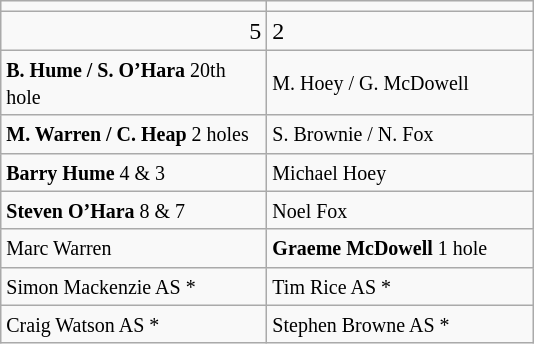<table class="wikitable">
<tr>
<td align="center" width="170"></td>
<td align="center" width="170"></td>
</tr>
<tr>
<td align="right">5</td>
<td>2</td>
</tr>
<tr>
<td><small><strong>B. Hume / S. O’Hara</strong> 20th hole</small></td>
<td><small>M. Hoey / G. McDowell</small></td>
</tr>
<tr>
<td><small><strong>M. Warren / C. Heap</strong> 2 holes</small></td>
<td><small>S. Brownie / N. Fox</small></td>
</tr>
<tr>
<td><small><strong>Barry Hume</strong> 4 & 3</small></td>
<td><small>Michael Hoey</small></td>
</tr>
<tr>
<td><small><strong>Steven O’Hara</strong> 8 & 7</small></td>
<td><small>Noel Fox</small></td>
</tr>
<tr>
<td><small>Marc Warren</small></td>
<td><small><strong>Graeme McDowell</strong> 1 hole</small></td>
</tr>
<tr>
<td><small>Simon Mackenzie AS *</small></td>
<td><small>Tim Rice AS *</small></td>
</tr>
<tr>
<td><small>Craig Watson AS *</small></td>
<td><small>Stephen Browne AS *</small></td>
</tr>
</table>
